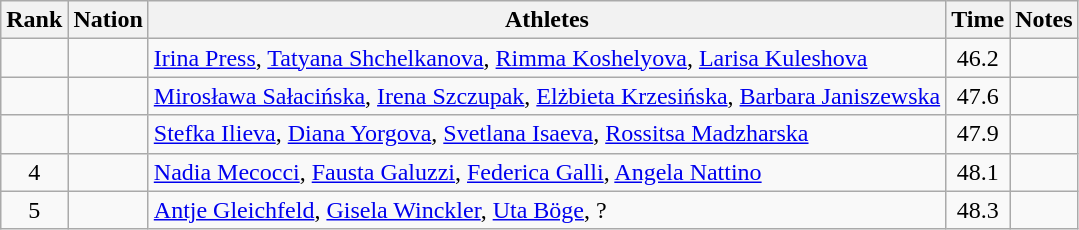<table class="wikitable sortable" style="text-align:center">
<tr>
<th>Rank</th>
<th>Nation</th>
<th>Athletes</th>
<th>Time</th>
<th>Notes</th>
</tr>
<tr>
<td></td>
<td align=left></td>
<td align=left><a href='#'>Irina Press</a>, <a href='#'>Tatyana Shchelkanova</a>, <a href='#'>Rimma Koshelyova</a>, <a href='#'>Larisa Kuleshova</a></td>
<td>46.2</td>
<td></td>
</tr>
<tr>
<td></td>
<td align=left></td>
<td align=left><a href='#'>Mirosława Sałacińska</a>, <a href='#'>Irena Szczupak</a>, <a href='#'>Elżbieta Krzesińska</a>, <a href='#'>Barbara Janiszewska</a></td>
<td>47.6</td>
<td></td>
</tr>
<tr>
<td></td>
<td align=left></td>
<td align=left><a href='#'>Stefka Ilieva</a>, <a href='#'>Diana Yorgova</a>, <a href='#'>Svetlana Isaeva</a>, <a href='#'>Rossitsa Madzharska</a></td>
<td>47.9</td>
<td></td>
</tr>
<tr>
<td>4</td>
<td align=left></td>
<td align=left><a href='#'>Nadia Mecocci</a>, <a href='#'>Fausta Galuzzi</a>, <a href='#'>Federica Galli</a>, <a href='#'>Angela Nattino</a></td>
<td>48.1</td>
<td></td>
</tr>
<tr>
<td>5</td>
<td align=left></td>
<td align=left><a href='#'>Antje Gleichfeld</a>, <a href='#'>Gisela Winckler</a>, <a href='#'>Uta Böge</a>, ?</td>
<td>48.3</td>
<td></td>
</tr>
</table>
